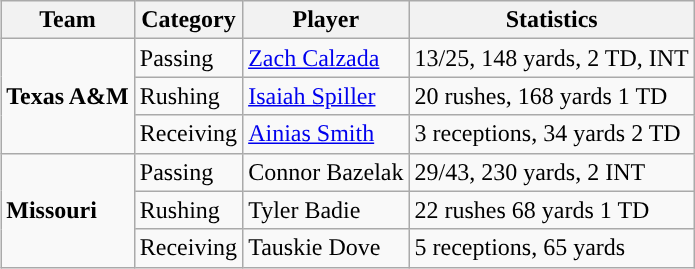<table class="wikitable" style="float: right;">
<tr>
<th>Team</th>
<th>Category</th>
<th>Player</th>
<th>Statistics</th>
</tr>
<tr>
<td rowspan=3><strong>Texas A&M</strong></td>
<td>Passing</td>
<td><a href='#'>Zach Calzada</a></td>
<td>13/25, 148 yards, 2 TD, INT</td>
</tr>
<tr>
<td>Rushing</td>
<td><a href='#'>Isaiah Spiller</a></td>
<td>20 rushes, 168 yards 1 TD</td>
</tr>
<tr>
<td>Receiving</td>
<td><a href='#'>Ainias Smith</a></td>
<td>3 receptions, 34 yards 2 TD</td>
</tr>
<tr>
<td rowspan=3><strong>Missouri</strong></td>
<td>Passing</td>
<td>Connor Bazelak</td>
<td>29/43, 230 yards, 2 INT</td>
</tr>
<tr>
<td>Rushing</td>
<td>Tyler Badie</td>
<td>22 rushes 68 yards 1 TD</td>
</tr>
<tr>
<td>Receiving</td>
<td>Tauskie Dove</td>
<td>5 receptions, 65 yards</td>
</tr>
</table>
